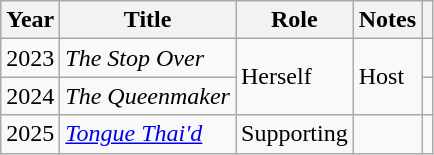<table class="wikitable plainrowheaders" style="text-align:left;">
<tr>
<th>Year</th>
<th>Title</th>
<th>Role</th>
<th>Notes</th>
<th></th>
</tr>
<tr>
<td>2023</td>
<td><em>The Stop Over</em></td>
<td rowspan="2">Herself</td>
<td rowspan="2">Host</td>
<td></td>
</tr>
<tr>
<td>2024</td>
<td><em>The Queenmaker</em></td>
<td></td>
</tr>
<tr>
<td>2025</td>
<td><em><a href='#'>Tongue Thai'd</a></em></td>
<td>Supporting</td>
<td></td>
<td></td>
</tr>
</table>
